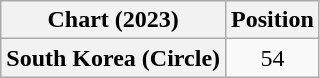<table class="wikitable plainrowheaders" style="text-align:center">
<tr>
<th scope="col">Chart (2023)</th>
<th scope="col">Position</th>
</tr>
<tr>
<th scope="row">South Korea (Circle)</th>
<td>54</td>
</tr>
</table>
